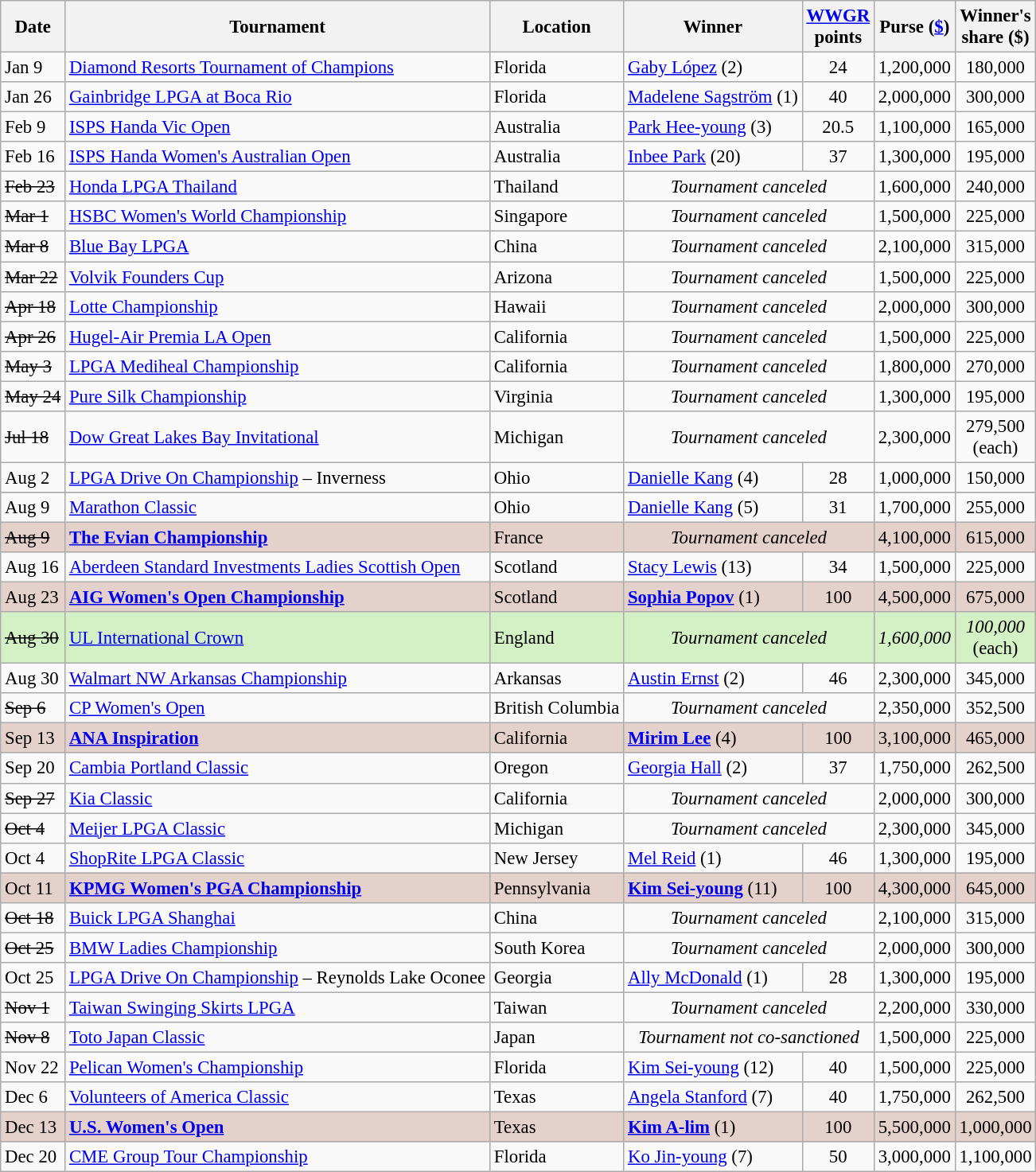<table class="wikitable sortable" style="font-size:95%;">
<tr>
<th>Date</th>
<th>Tournament</th>
<th>Location</th>
<th>Winner</th>
<th><a href='#'>WWGR</a><br>points</th>
<th>Purse (<a href='#'>$</a>)</th>
<th>Winner's<br>share ($)</th>
</tr>
<tr>
<td>Jan 9</td>
<td><a href='#'>Diamond Resorts Tournament of Champions</a></td>
<td>Florida</td>
<td> <a href='#'>Gaby López</a> (2)</td>
<td align=center>24</td>
<td align=center>1,200,000</td>
<td align=center>180,000</td>
</tr>
<tr>
<td>Jan 26</td>
<td><a href='#'>Gainbridge LPGA at Boca Rio</a></td>
<td>Florida</td>
<td> <a href='#'>Madelene Sagström</a> (1)</td>
<td align=center>40</td>
<td align=center>2,000,000</td>
<td align=center>300,000</td>
</tr>
<tr>
<td>Feb 9</td>
<td><a href='#'>ISPS Handa Vic Open</a></td>
<td>Australia</td>
<td> <a href='#'>Park Hee-young</a> (3)</td>
<td align=center>20.5</td>
<td align=center>1,100,000</td>
<td align=center>165,000</td>
</tr>
<tr>
<td>Feb 16</td>
<td><a href='#'>ISPS Handa Women's Australian Open</a></td>
<td>Australia</td>
<td> <a href='#'>Inbee Park</a> (20)</td>
<td align=center>37</td>
<td align=center>1,300,000</td>
<td align=center>195,000</td>
</tr>
<tr>
<td><s>Feb 23</s></td>
<td><a href='#'>Honda LPGA Thailand</a></td>
<td>Thailand</td>
<td colspan=2 align=center><em>Tournament canceled</em></td>
<td align=center>1,600,000</td>
<td align=center>240,000</td>
</tr>
<tr>
<td><s>Mar 1</s></td>
<td><a href='#'>HSBC Women's World Championship</a></td>
<td>Singapore</td>
<td colspan=2 align=center><em>Tournament canceled</em></td>
<td align=center>1,500,000</td>
<td align=center>225,000</td>
</tr>
<tr>
<td><s>Mar 8</s></td>
<td><a href='#'>Blue Bay LPGA</a></td>
<td>China</td>
<td colspan=2 align=center><em>Tournament canceled</em></td>
<td align=center>2,100,000</td>
<td align=center>315,000</td>
</tr>
<tr>
<td><s>Mar 22</s></td>
<td><a href='#'>Volvik Founders Cup</a></td>
<td>Arizona</td>
<td colspan=2 align=center><em>Tournament canceled</em></td>
<td align=center>1,500,000</td>
<td align=center>225,000</td>
</tr>
<tr>
<td><s>Apr 18</s></td>
<td><a href='#'>Lotte Championship</a></td>
<td>Hawaii</td>
<td colspan=2 align=center><em>Tournament canceled</em></td>
<td align=center>2,000,000</td>
<td align=center>300,000</td>
</tr>
<tr>
<td><s>Apr 26</s></td>
<td><a href='#'>Hugel-Air Premia LA Open</a></td>
<td>California</td>
<td colspan=2 align=center><em>Tournament canceled</em></td>
<td align=center>1,500,000</td>
<td align=center>225,000</td>
</tr>
<tr>
<td><s>May 3</s></td>
<td><a href='#'>LPGA Mediheal Championship</a></td>
<td>California</td>
<td colspan=2 align=center><em>Tournament canceled</em></td>
<td align=center>1,800,000</td>
<td align=center>270,000</td>
</tr>
<tr>
<td><s>May 24</s></td>
<td><a href='#'>Pure Silk Championship</a></td>
<td>Virginia</td>
<td colspan=2 align=center><em>Tournament canceled</em></td>
<td align=center>1,300,000</td>
<td align=center>195,000</td>
</tr>
<tr>
<td><s>Jul 18</s></td>
<td><a href='#'>Dow Great Lakes Bay Invitational</a></td>
<td>Michigan</td>
<td colspan=2 align=center><em>Tournament canceled</em></td>
<td align=center>2,300,000</td>
<td align=center>279,500<br>(each)</td>
</tr>
<tr>
<td>Aug 2</td>
<td><a href='#'>LPGA Drive On Championship</a> – Inverness</td>
<td>Ohio</td>
<td> <a href='#'>Danielle Kang</a> (4)</td>
<td align=center>28</td>
<td align=center>1,000,000</td>
<td align=center>150,000</td>
</tr>
<tr style="background:#e5d1cb;">
</tr>
<tr>
<td>Aug 9</td>
<td><a href='#'>Marathon Classic</a></td>
<td>Ohio</td>
<td> <a href='#'>Danielle Kang</a> (5)</td>
<td align=center>31</td>
<td align=center>1,700,000</td>
<td align=center>255,000</td>
</tr>
<tr style="background:#e5d1cb;">
<td><s>Aug 9</s></td>
<td><strong><a href='#'>The Evian Championship</a></strong></td>
<td>France</td>
<td colspan=2 align=center><em>Tournament canceled</em></td>
<td align=center>4,100,000</td>
<td align=center>615,000</td>
</tr>
<tr>
<td>Aug 16</td>
<td><a href='#'>Aberdeen Standard Investments Ladies Scottish Open</a></td>
<td>Scotland</td>
<td> <a href='#'>Stacy Lewis</a> (13)</td>
<td align=center>34</td>
<td align=center>1,500,000</td>
<td align=center>225,000</td>
</tr>
<tr style="background:#e5d1cb;">
<td>Aug 23</td>
<td><strong><a href='#'>AIG Women's Open Championship</a></strong></td>
<td>Scotland</td>
<td> <strong><a href='#'>Sophia Popov</a></strong> (1)</td>
<td align=center>100</td>
<td align=center>4,500,000</td>
<td align=center>675,000</td>
</tr>
<tr style="background:#D4F1C5;">
<td><s>Aug 30</s></td>
<td><a href='#'>UL International Crown</a></td>
<td>England</td>
<td colspan=2 align=center><em>Tournament canceled</em></td>
<td align=center><em>1,600,000</em></td>
<td align=center><em>100,000</em><br>(each)</td>
</tr>
<tr>
<td>Aug 30</td>
<td><a href='#'>Walmart NW Arkansas Championship</a></td>
<td>Arkansas</td>
<td> <a href='#'>Austin Ernst</a> (2)</td>
<td align=center>46</td>
<td align=center>2,300,000</td>
<td align=center>345,000</td>
</tr>
<tr>
<td><s>Sep 6</s></td>
<td><a href='#'>CP Women's Open</a></td>
<td>British Columbia</td>
<td colspan=2 align=center><em>Tournament canceled</em></td>
<td align=center>2,350,000</td>
<td align=center>352,500</td>
</tr>
<tr style="background:#e5d1cb;">
<td>Sep 13</td>
<td><strong><a href='#'>ANA Inspiration</a></strong></td>
<td>California</td>
<td> <strong><a href='#'>Mirim Lee</a></strong> (4)</td>
<td align=center>100</td>
<td align=center>3,100,000</td>
<td align=center>465,000</td>
</tr>
<tr>
<td>Sep 20</td>
<td><a href='#'>Cambia Portland Classic</a></td>
<td>Oregon</td>
<td> <a href='#'>Georgia Hall</a> (2)</td>
<td align=center>37</td>
<td align=center>1,750,000</td>
<td align=center>262,500</td>
</tr>
<tr>
<td><s>Sep 27</s></td>
<td><a href='#'>Kia Classic</a></td>
<td>California</td>
<td colspan=2 align=center><em>Tournament canceled</em></td>
<td align=center>2,000,000</td>
<td align=center>300,000</td>
</tr>
<tr>
<td><s>Oct 4</s></td>
<td><a href='#'>Meijer LPGA Classic</a></td>
<td>Michigan</td>
<td colspan=2 align=center><em>Tournament canceled</em></td>
<td align=center>2,300,000</td>
<td align=center>345,000</td>
</tr>
<tr>
<td>Oct 4</td>
<td><a href='#'>ShopRite LPGA Classic</a></td>
<td>New Jersey</td>
<td> <a href='#'>Mel Reid</a> (1)</td>
<td align=center>46</td>
<td align=center>1,300,000</td>
<td align=center>195,000</td>
</tr>
<tr style="background:#e5d1cb;">
<td>Oct 11</td>
<td><strong><a href='#'>KPMG Women's PGA Championship</a></strong></td>
<td>Pennsylvania</td>
<td> <strong><a href='#'>Kim Sei-young</a></strong> (11)</td>
<td align=center>100</td>
<td align=center>4,300,000</td>
<td align=center>645,000</td>
</tr>
<tr>
<td><s>Oct 18</s></td>
<td><a href='#'>Buick LPGA Shanghai</a></td>
<td>China</td>
<td colspan=2 align=center><em>Tournament canceled</em></td>
<td align=center>2,100,000</td>
<td align=center>315,000</td>
</tr>
<tr>
<td><s>Oct 25</s></td>
<td><a href='#'>BMW Ladies Championship</a></td>
<td>South Korea</td>
<td colspan=2 align=center><em>Tournament canceled</em></td>
<td align=center>2,000,000</td>
<td align=center>300,000</td>
</tr>
<tr>
<td>Oct 25</td>
<td><a href='#'>LPGA Drive On Championship</a> – Reynolds Lake Oconee</td>
<td>Georgia</td>
<td> <a href='#'>Ally McDonald</a> (1)</td>
<td align=center>28</td>
<td align=center>1,300,000</td>
<td align=center>195,000</td>
</tr>
<tr>
<td><s>Nov 1</s></td>
<td><a href='#'>Taiwan Swinging Skirts LPGA</a></td>
<td>Taiwan</td>
<td colspan=2 align=center><em>Tournament canceled</em></td>
<td align=center>2,200,000</td>
<td align=center>330,000</td>
</tr>
<tr>
<td><s>Nov 8</s></td>
<td><a href='#'>Toto Japan Classic</a></td>
<td>Japan</td>
<td colspan=2 align=center><em>Tournament not co-sanctioned</em></td>
<td align=center>1,500,000</td>
<td align=center>225,000</td>
</tr>
<tr>
<td>Nov 22</td>
<td><a href='#'>Pelican Women's Championship</a></td>
<td>Florida</td>
<td> <a href='#'>Kim Sei-young</a> (12)</td>
<td align=center>40</td>
<td align=center>1,500,000</td>
<td align=center>225,000</td>
</tr>
<tr>
<td>Dec 6</td>
<td><a href='#'>Volunteers of America Classic</a></td>
<td>Texas</td>
<td> <a href='#'>Angela Stanford</a> (7)</td>
<td align=center>40</td>
<td align=center>1,750,000</td>
<td align=center>262,500</td>
</tr>
<tr style="background:#e5d1cb;">
<td>Dec 13</td>
<td><strong><a href='#'>U.S. Women's Open</a></strong></td>
<td>Texas</td>
<td> <strong><a href='#'>Kim A-lim</a></strong> (1)</td>
<td align=center>100</td>
<td align=center>5,500,000</td>
<td align=center>1,000,000</td>
</tr>
<tr>
<td>Dec 20</td>
<td><a href='#'>CME Group Tour Championship</a></td>
<td>Florida</td>
<td> <a href='#'>Ko Jin-young</a> (7)</td>
<td align=center>50</td>
<td align=center>3,000,000</td>
<td align=center>1,100,000</td>
</tr>
</table>
